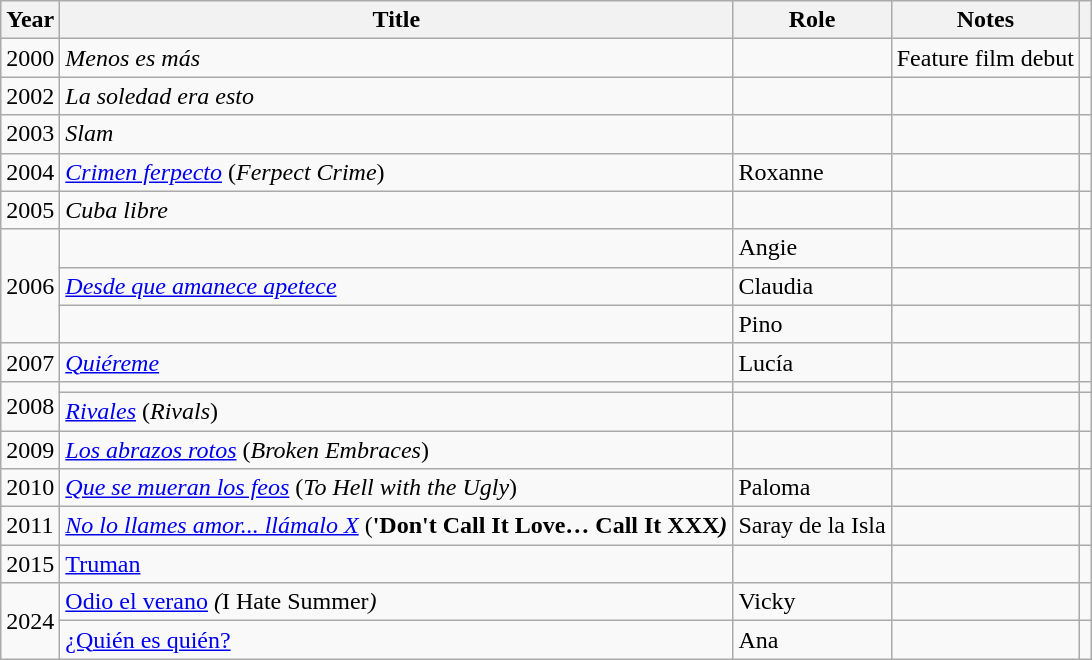<table class="wikitable">
<tr>
<th>Year</th>
<th>Title</th>
<th>Role</th>
<th>Notes</th>
<th></th>
</tr>
<tr>
<td>2000</td>
<td><em>Menos es más</em></td>
<td></td>
<td>Feature film debut</td>
<td></td>
</tr>
<tr>
<td>2002</td>
<td><em>La soledad era esto</em></td>
<td></td>
<td></td>
<td></td>
</tr>
<tr>
<td>2003</td>
<td><em>Slam</em></td>
<td></td>
<td></td>
<td></td>
</tr>
<tr>
<td>2004</td>
<td><em><a href='#'>Crimen ferpecto</a></em> (<em>Ferpect Crime</em>)</td>
<td>Roxanne</td>
<td></td>
<td></td>
</tr>
<tr>
<td>2005</td>
<td><em>Cuba libre</em></td>
<td></td>
<td></td>
<td></td>
</tr>
<tr>
<td rowspan = "3">2006</td>
<td><em></em></td>
<td>Angie</td>
<td></td>
<td></td>
</tr>
<tr>
<td><em><a href='#'>Desde que amanece apetece</a></em></td>
<td>Claudia</td>
<td></td>
<td></td>
</tr>
<tr>
<td><em></em></td>
<td>Pino</td>
<td></td>
<td></td>
</tr>
<tr>
<td>2007</td>
<td><em><a href='#'>Quiéreme</a></em></td>
<td>Lucía</td>
<td></td>
<td></td>
</tr>
<tr>
<td rowspan = "2">2008</td>
<td><em></em></td>
<td></td>
<td></td>
<td></td>
</tr>
<tr>
<td><em><a href='#'>Rivales</a></em> (<em>Rivals</em>)</td>
<td></td>
<td></td>
<td></td>
</tr>
<tr>
<td>2009</td>
<td><em><a href='#'>Los abrazos rotos</a></em> (<em>Broken Embraces</em>)</td>
<td></td>
<td></td>
<td></td>
</tr>
<tr>
<td>2010</td>
<td><em><a href='#'>Que se mueran los feos</a></em> (<em>To Hell with the Ugly</em>)</td>
<td>Paloma</td>
<td></td>
<td></td>
</tr>
<tr>
<td>2011</td>
<td><em><a href='#'>No lo llames amor... llámalo X</a></em> (<strong>'Don't Call It Love… Call It XXX<em>)</td>
<td>Saray de la Isla</td>
<td></td>
<td></td>
</tr>
<tr>
<td>2015</td>
<td></em><a href='#'>Truman</a><em></td>
<td></td>
<td></td>
<td></td>
</tr>
<tr>
<td rowspan = "2">2024</td>
<td></em><a href='#'>Odio el verano</a><em> (</em>I Hate Summer<em>)</td>
<td>Vicky</td>
<td></td>
<td></td>
</tr>
<tr>
<td></em><a href='#'>¿Quién es quién?</a><em></td>
<td>Ana</td>
<td></td>
<td></td>
</tr>
</table>
